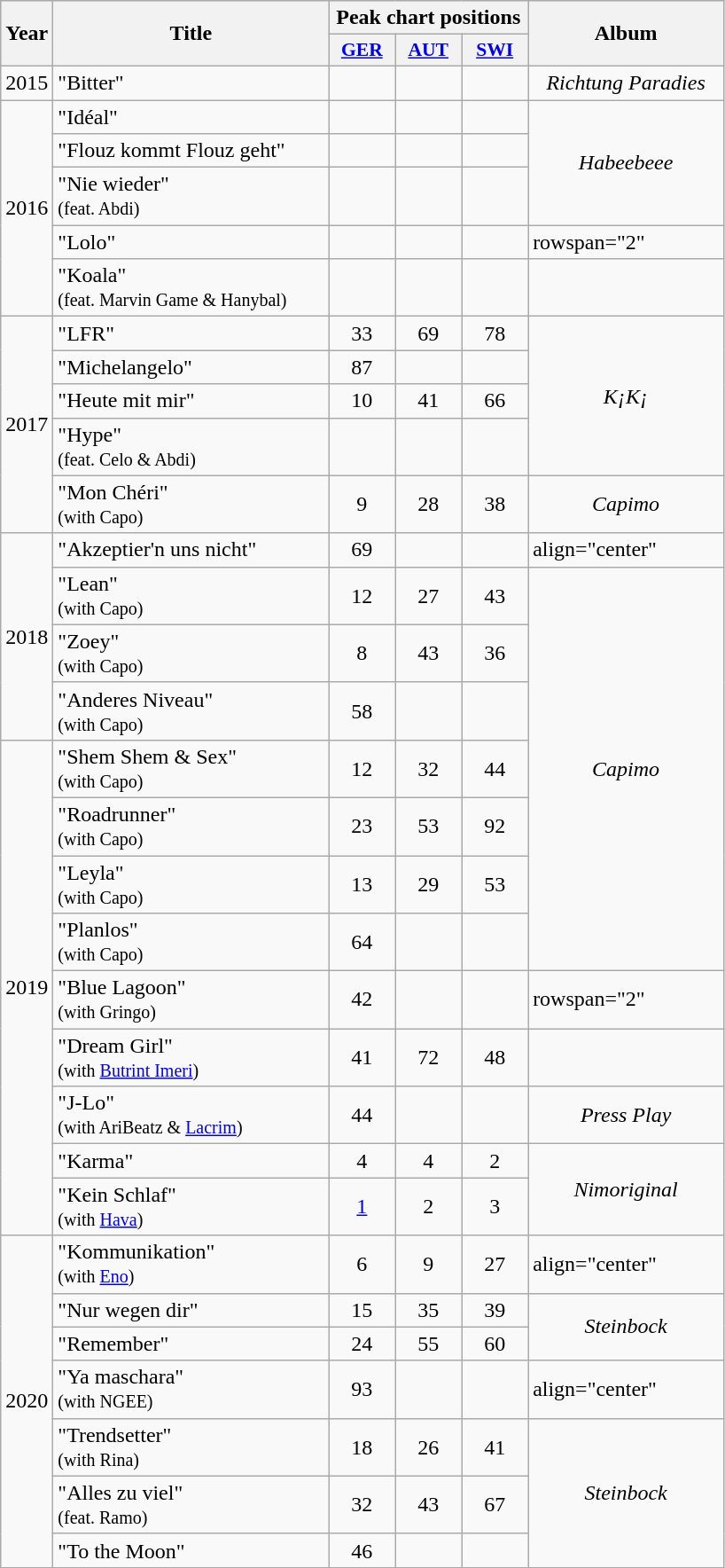<table class="wikitable">
<tr style="background: #eeeeee;">
<th style="width: 20px;" rowspan="2">Year</th>
<th style="width: 200px;" rowspan="2">Title</th>
<th colspan="3">Peak chart positions</th>
<th style="width: 140px;" rowspan="2">Album</th>
</tr>
<tr style="background: #eeeeee;">
<th scope="col" style="width:3em;font-size:90%;"><a href='#'>GER</a><br></th>
<th scope="col" style="width:3em;font-size:90%;"><a href='#'>AUT</a><br></th>
<th scope="col" style="width:3em;font-size:90%;"><a href='#'>SWI</a><br></th>
</tr>
<tr>
<td>2015</td>
<td>"Bitter"</td>
<td align="center"></td>
<td align="center"></td>
<td align="center"></td>
<td align="center"><em>Richtung Paradies</em></td>
</tr>
<tr>
<td rowspan=5>2016</td>
<td>"Idéal"</td>
<td align="center"></td>
<td align="center"></td>
<td align="center"></td>
<td align="center" rowspan=3><em>Habeebeee</em></td>
</tr>
<tr>
<td>"Flouz kommt Flouz geht"</td>
<td align="center"></td>
<td align="center"></td>
<td align="center"></td>
</tr>
<tr>
<td>"Nie wieder" <br><small>(feat. Abdi)</small></td>
<td align="center"></td>
<td align="center"></td>
<td align="center"></td>
</tr>
<tr>
<td>"Lolo"</td>
<td align="center"></td>
<td align="center"></td>
<td align="center"></td>
<td>rowspan="2" </td>
</tr>
<tr>
<td>"Koala" <br><small>(feat. Marvin Game & Hanybal)</small></td>
<td align="center"></td>
<td align="center"></td>
<td align="center"></td>
</tr>
<tr>
<td rowspan=5>2017</td>
<td>"LFR"</td>
<td align="center">33</td>
<td align="center">69</td>
<td align="center">78</td>
<td align="center" rowspan=4><em>K¡K¡</em></td>
</tr>
<tr>
<td>"Michelangelo"</td>
<td align="center">87</td>
<td align="center"></td>
<td align="center"></td>
</tr>
<tr>
<td>"Heute mit mir"</td>
<td align="center">10</td>
<td align="center">41</td>
<td align="center">66</td>
</tr>
<tr>
<td>"Hype" <br><small>(feat. Celo & Abdi)</small></td>
<td align="center"></td>
<td align="center"></td>
<td align="center"></td>
</tr>
<tr>
<td>"Mon Chéri" <br><small>(with Capo)</small></td>
<td align="center">9</td>
<td align="center">28</td>
<td align="center">38</td>
<td align="center"><em>Capimo</em></td>
</tr>
<tr>
<td rowspan=4>2018</td>
<td>"Akzeptier'n uns nicht"</td>
<td align="center">69</td>
<td align="center"></td>
<td align="center"></td>
<td>align="center" </td>
</tr>
<tr>
<td>"Lean" <br><small>(with Capo)</small></td>
<td align="center">12</td>
<td align="center">27</td>
<td align="center">43</td>
<td align="center" rowspan=7><em>Capimo</em></td>
</tr>
<tr>
<td>"Zoey" <br><small>(with Capo)</small></td>
<td align="center">8</td>
<td align="center">43</td>
<td align="center">36</td>
</tr>
<tr>
<td>"Anderes Niveau" <br><small>(with Capo)</small></td>
<td align="center">58</td>
<td align="center"></td>
<td align="center"></td>
</tr>
<tr>
<td rowspan=9>2019</td>
<td>"Shem Shem & Sex" <br><small>(with Capo)</small></td>
<td align="center">12</td>
<td align="center">32</td>
<td align="center">44</td>
</tr>
<tr>
<td>"Roadrunner" <br><small>(with Capo)</small></td>
<td align="center">23</td>
<td align="center">53</td>
<td align="center">92</td>
</tr>
<tr>
<td>"Leyla" <br><small>(with Capo)</small></td>
<td align="center">13</td>
<td align="center">29</td>
<td align="center">53</td>
</tr>
<tr>
<td>"Planlos" <br><small>(with Capo)</small></td>
<td align="center">64</td>
<td align="center"></td>
<td align="center"></td>
</tr>
<tr>
<td>"Blue Lagoon" <br><small>(with Gringo)</small></td>
<td align="center">42</td>
<td align="center"></td>
<td align="center"></td>
<td>rowspan="2" </td>
</tr>
<tr>
<td>"Dream Girl" <br><small>(with <a href='#'>Butrint Imeri</a>)</small></td>
<td align="center">41</td>
<td align="center">72</td>
<td align="center">48</td>
</tr>
<tr>
<td>"J-Lo" <br><small>(with AriBeatz & <a href='#'>Lacrim</a>)</small></td>
<td align="center">44</td>
<td align="center"></td>
<td align="center"></td>
<td align="center"><em>Press Play</em></td>
</tr>
<tr>
<td>"Karma"</td>
<td align="center">4</td>
<td align="center">4</td>
<td align="center">2</td>
<td align="center" rowspan=2><em>Nimoriginal</em></td>
</tr>
<tr>
<td>"Kein Schlaf" <br><small>(with <a href='#'>Hava</a>)</small></td>
<td align="center"><a href='#'>1</a></td>
<td align="center">2</td>
<td align="center">3</td>
</tr>
<tr>
<td rowspan=7>2020</td>
<td>"Kommunikation" <br><small>(with <a href='#'>Eno</a>)</small></td>
<td align="center">6</td>
<td align="center">9</td>
<td align="center">27</td>
<td>align="center" </td>
</tr>
<tr>
<td>"Nur wegen dir"</td>
<td align="center">15</td>
<td align="center">35</td>
<td align="center">39</td>
<td align="center" rowspan=2><em>Steinbock</em></td>
</tr>
<tr>
<td>"Remember"</td>
<td align="center">24</td>
<td align="center">55</td>
<td align="center">60</td>
</tr>
<tr>
<td>"Ya maschara" <br><small>(with NGEE)</small></td>
<td align="center">93</td>
<td align="center"></td>
<td align="center"></td>
<td>align="center" </td>
</tr>
<tr>
<td>"Trendsetter" <br><small>(with Rina)</small></td>
<td align="center">18</td>
<td align="center">26</td>
<td align="center">41</td>
<td align="center" rowspan=3><em>Steinbock</em></td>
</tr>
<tr>
<td>"Alles zu viel" <br><small>(feat. Ramo)</small></td>
<td align="center">32</td>
<td align="center">43</td>
<td align="center">67</td>
</tr>
<tr>
<td>"To the Moon"</td>
<td align="center">46</td>
<td align="center"></td>
<td align="center"></td>
</tr>
</table>
